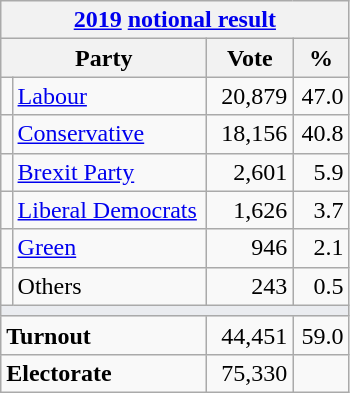<table class="wikitable">
<tr>
<th colspan="4"><a href='#'>2019</a> <a href='#'>notional result</a></th>
</tr>
<tr>
<th bgcolor="#DDDDFF" width="130px" colspan="2">Party</th>
<th bgcolor="#DDDDFF" width="50px">Vote</th>
<th bgcolor="#DDDDFF" width="30px">%</th>
</tr>
<tr>
<td></td>
<td><a href='#'>Labour</a></td>
<td align=right>20,879</td>
<td align=right>47.0</td>
</tr>
<tr>
<td></td>
<td><a href='#'>Conservative</a></td>
<td align=right>18,156</td>
<td align=right>40.8</td>
</tr>
<tr>
<td></td>
<td><a href='#'>Brexit Party</a></td>
<td align=right>2,601</td>
<td align=right>5.9</td>
</tr>
<tr>
<td></td>
<td><a href='#'>Liberal Democrats</a></td>
<td align=right>1,626</td>
<td align=right>3.7</td>
</tr>
<tr>
<td></td>
<td><a href='#'>Green</a></td>
<td align=right>946</td>
<td align=right>2.1</td>
</tr>
<tr>
<td></td>
<td>Others</td>
<td align=right>243</td>
<td align=right>0.5</td>
</tr>
<tr>
<td colspan="4" bgcolor="#EAECF0"></td>
</tr>
<tr>
<td colspan="2"><strong>Turnout</strong></td>
<td align=right>44,451</td>
<td align=right>59.0</td>
</tr>
<tr>
<td colspan="2"><strong>Electorate</strong></td>
<td align=right>75,330</td>
</tr>
</table>
